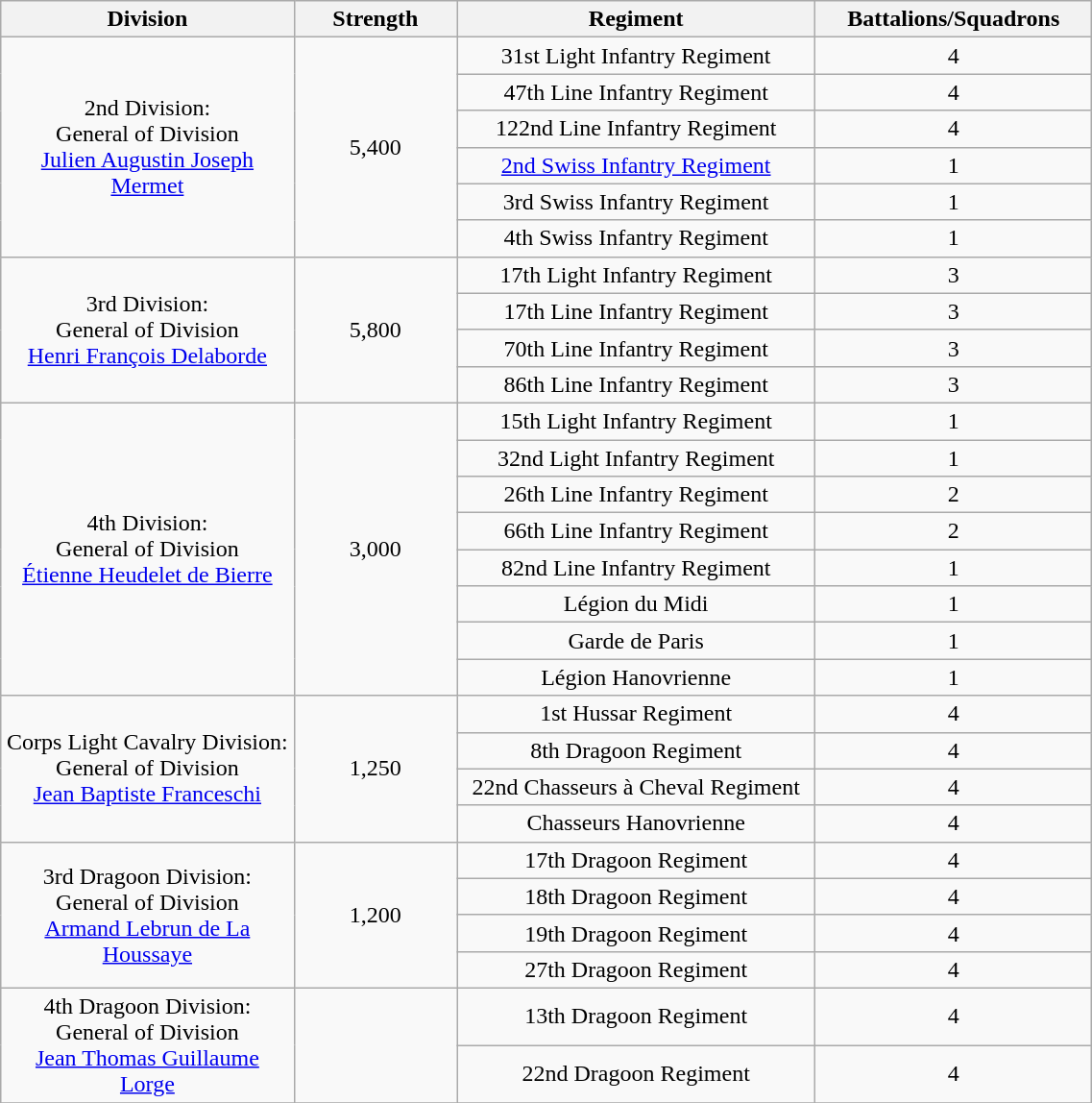<table class="wikitable" style="text-align:center; width:60%;">
<tr>
<th width=18%>Division</th>
<th width=10%>Strength</th>
<th width=22%>Regiment</th>
<th width=10%>Battalions/Squadrons</th>
</tr>
<tr>
<td ROWSPAN=6>2nd Division:<br>General of Division<br><a href='#'>Julien Augustin Joseph Mermet</a></td>
<td ROWSPAN=6>5,400</td>
<td> 31st Light Infantry Regiment</td>
<td>4</td>
</tr>
<tr>
<td> 47th Line Infantry Regiment</td>
<td>4</td>
</tr>
<tr>
<td> 122nd Line Infantry Regiment</td>
<td>4</td>
</tr>
<tr>
<td> <a href='#'>2nd Swiss Infantry Regiment</a></td>
<td>1</td>
</tr>
<tr>
<td> 3rd Swiss Infantry Regiment</td>
<td>1</td>
</tr>
<tr>
<td> 4th Swiss Infantry Regiment</td>
<td>1</td>
</tr>
<tr>
<td ROWSPAN=4>3rd Division:<br>General of Division<br><a href='#'>Henri François Delaborde</a></td>
<td ROWSPAN=4>5,800</td>
<td> 17th Light Infantry Regiment</td>
<td>3</td>
</tr>
<tr>
<td> 17th Line Infantry Regiment</td>
<td>3</td>
</tr>
<tr>
<td> 70th Line Infantry Regiment</td>
<td>3</td>
</tr>
<tr>
<td> 86th Line Infantry Regiment</td>
<td>3</td>
</tr>
<tr>
<td ROWSPAN=8>4th Division:<br>General of Division<br><a href='#'>Étienne Heudelet de Bierre</a></td>
<td ROWSPAN=8>3,000</td>
<td> 15th Light Infantry Regiment</td>
<td>1</td>
</tr>
<tr>
<td> 32nd Light Infantry Regiment</td>
<td>1</td>
</tr>
<tr>
<td> 26th Line Infantry Regiment</td>
<td>2</td>
</tr>
<tr>
<td> 66th Line Infantry Regiment</td>
<td>2</td>
</tr>
<tr>
<td> 82nd Line Infantry Regiment</td>
<td>1</td>
</tr>
<tr>
<td> Légion du Midi</td>
<td>1</td>
</tr>
<tr>
<td> Garde de Paris</td>
<td>1</td>
</tr>
<tr>
<td> Légion Hanovrienne</td>
<td>1</td>
</tr>
<tr>
<td ROWSPAN=4>Corps Light Cavalry Division:<br>General of Division<br><a href='#'>Jean Baptiste Franceschi</a></td>
<td ROWSPAN=4>1,250</td>
<td> 1st Hussar Regiment</td>
<td>4</td>
</tr>
<tr>
<td> 8th Dragoon Regiment</td>
<td>4</td>
</tr>
<tr>
<td> 22nd Chasseurs à Cheval Regiment</td>
<td>4</td>
</tr>
<tr>
<td> Chasseurs Hanovrienne</td>
<td>4</td>
</tr>
<tr>
<td ROWSPAN=4>3rd Dragoon Division:<br>General of Division<br><a href='#'>Armand Lebrun de La Houssaye</a></td>
<td ROWSPAN=4>1,200</td>
<td> 17th Dragoon Regiment</td>
<td>4</td>
</tr>
<tr>
<td> 18th Dragoon Regiment</td>
<td>4</td>
</tr>
<tr>
<td> 19th Dragoon Regiment</td>
<td>4</td>
</tr>
<tr>
<td> 27th Dragoon Regiment</td>
<td>4</td>
</tr>
<tr>
<td ROWSPAN=2>4th Dragoon Division:<br>General of Division<br><a href='#'>Jean Thomas Guillaume Lorge</a></td>
<td ROWSPAN=2></td>
<td> 13th Dragoon Regiment</td>
<td>4</td>
</tr>
<tr>
<td> 22nd Dragoon Regiment</td>
<td>4</td>
</tr>
<tr>
</tr>
</table>
